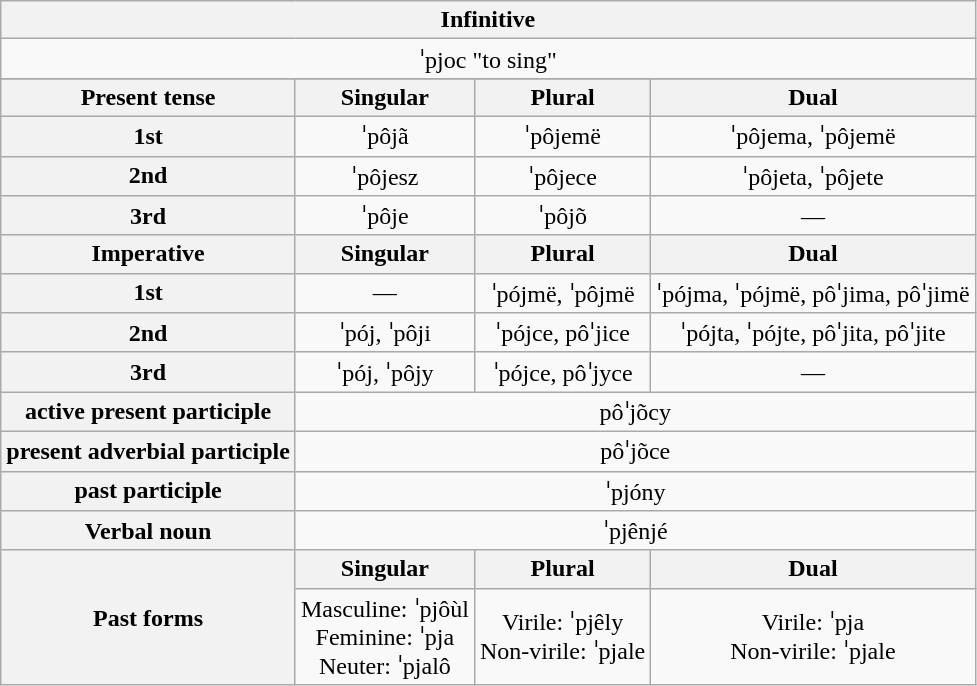<table class="wikitable" style="text-align:center;">
<tr>
<th colspan="4">Infinitive</th>
</tr>
<tr>
<td colspan="4">ˈpjoc "to sing"</td>
</tr>
<tr>
</tr>
<tr>
<th>Present tense</th>
<th>Singular</th>
<th>Plural</th>
<th>Dual</th>
</tr>
<tr>
<th>1st</th>
<td>ˈpôjã</td>
<td>ˈpôjemë</td>
<td>ˈpôjema, ˈpôjemë</td>
</tr>
<tr>
<th>2nd</th>
<td>ˈpôjesz</td>
<td>ˈpôjece</td>
<td>ˈpôjeta, ˈpôjete</td>
</tr>
<tr>
<th>3rd</th>
<td>ˈpôje</td>
<td>ˈpôjõ</td>
<td>—</td>
</tr>
<tr>
<th>Imperative</th>
<th>Singular</th>
<th>Plural</th>
<th>Dual</th>
</tr>
<tr>
<th>1st</th>
<td>—</td>
<td>ˈpójmë, ˈpôjmë</td>
<td>ˈpójma, ˈpójmë, pôˈjima, pôˈjimë</td>
</tr>
<tr>
<th>2nd</th>
<td>ˈpój, ˈpôji</td>
<td>ˈpójce, pôˈjice</td>
<td>ˈpójta, ˈpójte, pôˈjita, pôˈjite</td>
</tr>
<tr>
<th>3rd</th>
<td>ˈpój, ˈpôjy</td>
<td>ˈpójce, pôˈjyce</td>
<td>—</td>
</tr>
<tr>
<th>active present participle</th>
<td colspan="3">pôˈjõcy</td>
</tr>
<tr>
<th>present adverbial participle</th>
<td colspan="3">pôˈjõce</td>
</tr>
<tr>
<th>past participle</th>
<td colspan="3">ˈpjóny</td>
</tr>
<tr>
<th>Verbal noun</th>
<td colspan="3">ˈpjênjé</td>
</tr>
<tr>
<th rowspan="2">Past forms</th>
<th>Singular</th>
<th>Plural</th>
<th>Dual</th>
</tr>
<tr>
<td>Masculine: ˈpjôùl<br>Feminine: ˈpja<br>Neuter: ˈpjalô</td>
<td>Virile: ˈpjêly<br>Non-virile: ˈpjale</td>
<td>Virile: ˈpja<br>Non-virile: ˈpjale</td>
</tr>
</table>
